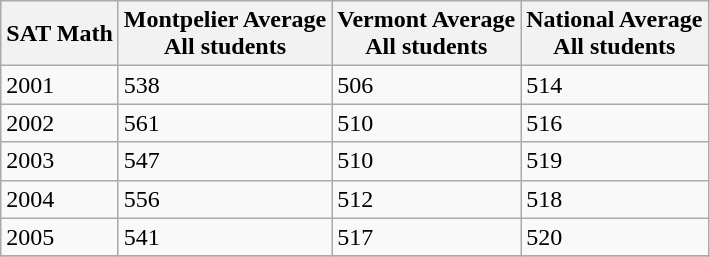<table class="wikitable">
<tr>
<th>SAT Math</th>
<th>Montpelier Average<br>All students</th>
<th>Vermont Average<br>All students</th>
<th>National Average<br>All students</th>
</tr>
<tr>
<td>2001</td>
<td>538</td>
<td>506</td>
<td>514</td>
</tr>
<tr>
<td>2002</td>
<td>561</td>
<td>510</td>
<td>516</td>
</tr>
<tr>
<td>2003</td>
<td>547</td>
<td>510</td>
<td>519</td>
</tr>
<tr>
<td>2004</td>
<td>556</td>
<td>512</td>
<td>518</td>
</tr>
<tr>
<td>2005</td>
<td>541</td>
<td>517</td>
<td>520</td>
</tr>
<tr>
</tr>
</table>
